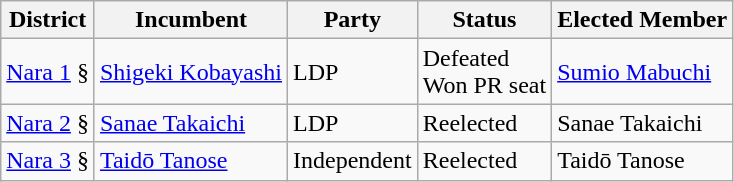<table class="wikitable">
<tr>
<th>District</th>
<th>Incumbent</th>
<th>Party</th>
<th>Status</th>
<th>Elected Member</th>
</tr>
<tr>
<td><a href='#'>Nara 1</a> §</td>
<td><a href='#'>Shigeki Kobayashi</a></td>
<td>LDP</td>
<td>Defeated<br>Won PR seat</td>
<td><a href='#'>Sumio Mabuchi</a></td>
</tr>
<tr>
<td><a href='#'>Nara 2</a> §</td>
<td><a href='#'>Sanae Takaichi</a></td>
<td>LDP</td>
<td>Reelected</td>
<td>Sanae Takaichi</td>
</tr>
<tr>
<td><a href='#'>Nara 3</a> §</td>
<td><a href='#'>Taidō Tanose</a></td>
<td>Independent</td>
<td>Reelected</td>
<td>Taidō Tanose </td>
</tr>
</table>
